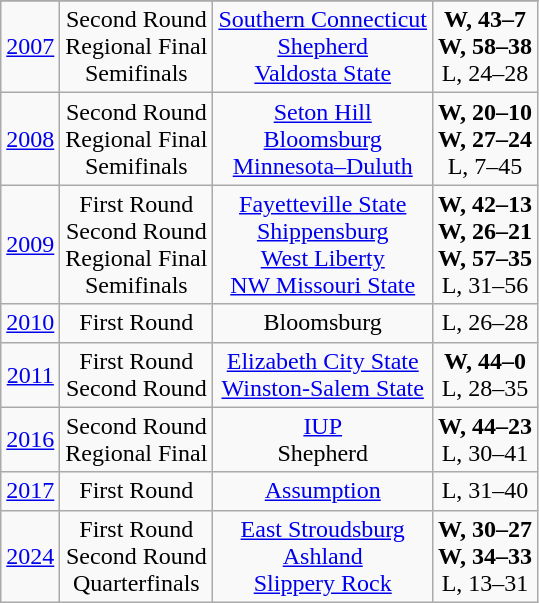<table class="wikitable">
<tr>
</tr>
<tr align="center">
<td><a href='#'>2007</a></td>
<td>Second Round<br>Regional Final<br>Semifinals</td>
<td><a href='#'>Southern Connecticut</a><br><a href='#'>Shepherd</a><br><a href='#'>Valdosta State</a></td>
<td><strong>W, 43–7</strong><br><strong>W, 58–38</strong><br>L, 24–28</td>
</tr>
<tr align="center">
<td><a href='#'>2008</a></td>
<td>Second Round<br>Regional Final<br>Semifinals</td>
<td><a href='#'>Seton Hill</a><br><a href='#'>Bloomsburg</a><br><a href='#'>Minnesota–Duluth</a></td>
<td><strong>W, 20–10</strong><br><strong>W, 27–24</strong><br>L, 7–45</td>
</tr>
<tr align="center">
<td><a href='#'>2009</a></td>
<td>First Round<br>Second Round<br>Regional Final<br>Semifinals</td>
<td><a href='#'>Fayetteville State</a><br><a href='#'>Shippensburg</a><br><a href='#'>West Liberty</a><br><a href='#'>NW Missouri State</a></td>
<td><strong>W, 42–13</strong><br><strong>W, 26–21</strong><br><strong>W, 57–35</strong><br>L, 31–56</td>
</tr>
<tr align="center">
<td><a href='#'>2010</a></td>
<td>First Round</td>
<td>Bloomsburg</td>
<td>L, 26–28</td>
</tr>
<tr align="center">
<td><a href='#'>2011</a></td>
<td>First Round<br>Second Round</td>
<td><a href='#'>Elizabeth City State</a><br><a href='#'>Winston-Salem State</a></td>
<td><strong>W, 44–0</strong><br>L, 28–35</td>
</tr>
<tr align="center">
<td><a href='#'>2016</a></td>
<td>Second Round<br>Regional Final</td>
<td><a href='#'>IUP</a><br>Shepherd</td>
<td><strong>W, 44–23</strong><br>L, 30–41</td>
</tr>
<tr align="center">
<td><a href='#'>2017</a></td>
<td>First Round</td>
<td><a href='#'>Assumption</a></td>
<td>L, 31–40</td>
</tr>
<tr align="center">
<td><a href='#'>2024</a></td>
<td>First Round<br>Second Round<br>Quarterfinals</td>
<td><a href='#'>East Stroudsburg</a><br><a href='#'>Ashland</a><br><a href='#'>Slippery Rock</a></td>
<td><strong>W, 30–27</strong><br><strong>W, 34–33</strong><br>L, 13–31</td>
</tr>
</table>
